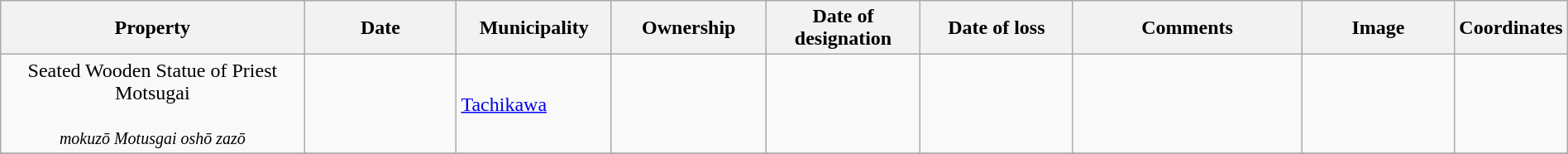<table class="wikitable sortable"  style="width:100%;">
<tr>
<th width="20%" align="left">Property</th>
<th width="10%" align="left">Date</th>
<th width="10%" align="left">Municipality</th>
<th width="10%" align="left">Ownership</th>
<th width="10%" align="left">Date of designation</th>
<th width="10%" align="left">Date of loss</th>
<th width="15%" align="left" class="unsortable">Comments</th>
<th width="10%" align="left" class="unsortable">Image</th>
<th width="5%" align="left" class="unsortable">Coordinates</th>
</tr>
<tr>
<td align="center">Seated Wooden Statue of Priest Motsugai<br><br><small><em>mokuzō Motusgai oshō zazō</em></small></td>
<td></td>
<td><a href='#'>Tachikawa</a></td>
<td></td>
<td></td>
<td></td>
<td></td>
<td></td>
<td></td>
</tr>
<tr>
</tr>
</table>
